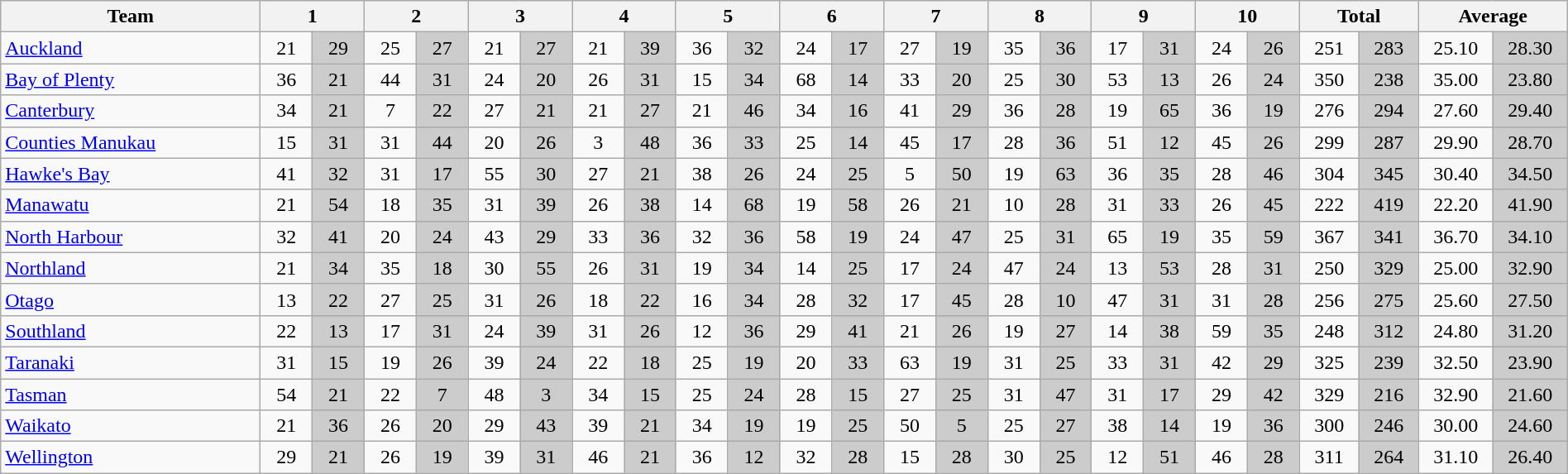<table class="wikitable" style="text-align:center;width:100%">
<tr>
<th style="width:10%">Team</th>
<th style="width:4%" colspan=2>1</th>
<th style="width:4%" colspan=2>2</th>
<th style="width:4%" colspan=2>3</th>
<th style="width:4%" colspan=2>4</th>
<th style="width:4%" colspan=2>5</th>
<th style="width:4%" colspan=2>6</th>
<th style="width:4%" colspan=2>7</th>
<th style="width:4%" colspan=2>8</th>
<th style="width:4%" colspan=2>9</th>
<th style="width:4%" colspan=2>10</th>
<th style="width:4%" colspan=2>Total</th>
<th style="width:4%" colspan=2>Average</th>
</tr>
<tr>
<td style="text-align:left"><a href='#'>Auckland</a></td>
<td>21</td>
<td style="background:#ccc">29</td>
<td>25</td>
<td style="background:#ccc">27</td>
<td>21</td>
<td style="background:#ccc">27</td>
<td>21</td>
<td style="background:#ccc">39</td>
<td>36</td>
<td style="background:#ccc">32</td>
<td>24</td>
<td style="background:#ccc">17</td>
<td>27</td>
<td style="background:#ccc">19</td>
<td>35</td>
<td style="background:#ccc">36</td>
<td>17</td>
<td style="background:#ccc">31</td>
<td>24</td>
<td style="background:#ccc">26</td>
<td>251</td>
<td style="background:#ccc">283</td>
<td>25.10</td>
<td style="background:#ccc">28.30</td>
</tr>
<tr>
<td style="text-align:left"><a href='#'>Bay of Plenty</a></td>
<td>36</td>
<td style="background:#ccc">21</td>
<td>44</td>
<td style="background:#ccc">31</td>
<td>24</td>
<td style="background:#ccc">20</td>
<td>26</td>
<td style="background:#ccc">31</td>
<td>15</td>
<td style="background:#ccc">34</td>
<td>68</td>
<td style="background:#ccc">14</td>
<td>33</td>
<td style="background:#ccc">20</td>
<td>25</td>
<td style="background:#ccc">30</td>
<td>53</td>
<td style="background:#ccc">13</td>
<td>26</td>
<td style="background:#ccc">24</td>
<td>350</td>
<td style="background:#ccc">238</td>
<td>35.00</td>
<td style="background:#ccc">23.80</td>
</tr>
<tr>
<td style="text-align:left"><a href='#'>Canterbury</a></td>
<td>34</td>
<td style="background:#ccc">21</td>
<td>7</td>
<td style="background:#ccc">22</td>
<td>27</td>
<td style="background:#ccc">21</td>
<td>21</td>
<td style="background:#ccc">27</td>
<td>21</td>
<td style="background:#ccc">46</td>
<td>34</td>
<td style="background:#ccc">16</td>
<td>41</td>
<td style="background:#ccc">29</td>
<td>36</td>
<td style="background:#ccc">28</td>
<td>19</td>
<td style="background:#ccc">65</td>
<td>36</td>
<td style="background:#ccc">19</td>
<td>276</td>
<td style="background:#ccc">294</td>
<td>27.60</td>
<td style="background:#ccc">29.40</td>
</tr>
<tr>
<td style="text-align:left"><a href='#'>Counties Manukau</a></td>
<td>15</td>
<td style="background:#ccc">31</td>
<td>31</td>
<td style="background:#ccc">44</td>
<td>20</td>
<td style="background:#ccc">26</td>
<td>3</td>
<td style="background:#ccc">48</td>
<td>36</td>
<td style="background:#ccc">33</td>
<td>25</td>
<td style="background:#ccc">14</td>
<td>45</td>
<td style="background:#ccc">17</td>
<td>28</td>
<td style="background:#ccc">36</td>
<td>51</td>
<td style="background:#ccc">12</td>
<td>45</td>
<td style="background:#ccc">26</td>
<td>299</td>
<td style="background:#ccc">287</td>
<td>29.90</td>
<td style="background:#ccc">28.70</td>
</tr>
<tr>
<td style="text-align:left"><a href='#'>Hawke's Bay</a></td>
<td>41</td>
<td style="background:#ccc">32</td>
<td>31</td>
<td style="background:#ccc">17</td>
<td>55</td>
<td style="background:#ccc">30</td>
<td>27</td>
<td style="background:#ccc">21</td>
<td>38</td>
<td style="background:#ccc">26</td>
<td>24</td>
<td style="background:#ccc">25</td>
<td>5</td>
<td style="background:#ccc">50</td>
<td>19</td>
<td style="background:#ccc">63</td>
<td>36</td>
<td style="background:#ccc">35</td>
<td>28</td>
<td style="background:#ccc">46</td>
<td>304</td>
<td style="background:#ccc">345</td>
<td>30.40</td>
<td style="background:#ccc">34.50</td>
</tr>
<tr>
<td style="text-align:left"><a href='#'>Manawatu</a></td>
<td>21</td>
<td style="background:#ccc">54</td>
<td>18</td>
<td style="background:#ccc">35</td>
<td>31</td>
<td style="background:#ccc">39</td>
<td>26</td>
<td style="background:#ccc">38</td>
<td>14</td>
<td style="background:#ccc">68</td>
<td>19</td>
<td style="background:#ccc">58</td>
<td>26</td>
<td style="background:#ccc">21</td>
<td>10</td>
<td style="background:#ccc">28</td>
<td>31</td>
<td style="background:#ccc">33</td>
<td>26</td>
<td style="background:#ccc">45</td>
<td>222</td>
<td style="background:#ccc">419</td>
<td>22.20</td>
<td style="background:#ccc">41.90</td>
</tr>
<tr>
<td style="text-align:left"><a href='#'>North Harbour</a></td>
<td>32</td>
<td style="background:#ccc">41</td>
<td>20</td>
<td style="background:#ccc">24</td>
<td>43</td>
<td style="background:#ccc">29</td>
<td>33</td>
<td style="background:#ccc">36</td>
<td>32</td>
<td style="background:#ccc">36</td>
<td>58</td>
<td style="background:#ccc">19</td>
<td>24</td>
<td style="background:#ccc">47</td>
<td>25</td>
<td style="background:#ccc">31</td>
<td>65</td>
<td style="background:#ccc">19</td>
<td>35</td>
<td style="background:#ccc">59</td>
<td>367</td>
<td style="background:#ccc">341</td>
<td>36.70</td>
<td style="background:#ccc">34.10</td>
</tr>
<tr>
<td style="text-align:left"><a href='#'>Northland</a></td>
<td>21</td>
<td style="background:#ccc">34</td>
<td>35</td>
<td style="background:#ccc">18</td>
<td>30</td>
<td style="background:#ccc">55</td>
<td>26</td>
<td style="background:#ccc">31</td>
<td>19</td>
<td style="background:#ccc">34</td>
<td>14</td>
<td style="background:#ccc">25</td>
<td>17</td>
<td style="background:#ccc">24</td>
<td>47</td>
<td style="background:#ccc">24</td>
<td>13</td>
<td style="background:#ccc">53</td>
<td>28</td>
<td style="background:#ccc">31</td>
<td>250</td>
<td style="background:#ccc">329</td>
<td>25.00</td>
<td style="background:#ccc">32.90</td>
</tr>
<tr>
<td style="text-align:left"><a href='#'>Otago</a></td>
<td>13</td>
<td style="background:#ccc">22</td>
<td>27</td>
<td style="background:#ccc">25</td>
<td>31</td>
<td style="background:#ccc">26</td>
<td>18</td>
<td style="background:#ccc">22</td>
<td>16</td>
<td style="background:#ccc">34</td>
<td>28</td>
<td style="background:#ccc">32</td>
<td>17</td>
<td style="background:#ccc">45</td>
<td>28</td>
<td style="background:#ccc">10</td>
<td>47</td>
<td style="background:#ccc">31</td>
<td>31</td>
<td style="background:#ccc">28</td>
<td>256</td>
<td style="background:#ccc">275</td>
<td>25.60</td>
<td style="background:#ccc">27.50</td>
</tr>
<tr>
<td style="text-align:left"><a href='#'>Southland</a></td>
<td>22</td>
<td style="background:#ccc">13</td>
<td>17</td>
<td style="background:#ccc">31</td>
<td>24</td>
<td style="background:#ccc">39</td>
<td>31</td>
<td style="background:#ccc">26</td>
<td>12</td>
<td style="background:#ccc">36</td>
<td>29</td>
<td style="background:#ccc">41</td>
<td>21</td>
<td style="background:#ccc">26</td>
<td>19</td>
<td style="background:#ccc">27</td>
<td>14</td>
<td style="background:#ccc">38</td>
<td>59</td>
<td style="background:#ccc">35</td>
<td>248</td>
<td style="background:#ccc">312</td>
<td>24.80</td>
<td style="background:#ccc">31.20</td>
</tr>
<tr>
<td style="text-align:left"><a href='#'>Taranaki</a></td>
<td>31</td>
<td style="background:#ccc">15</td>
<td>19</td>
<td style="background:#ccc">26</td>
<td>39</td>
<td style="background:#ccc">24</td>
<td>22</td>
<td style="background:#ccc">18</td>
<td>25</td>
<td style="background:#ccc">19</td>
<td>20</td>
<td style="background:#ccc">33</td>
<td>63</td>
<td style="background:#ccc">19</td>
<td>31</td>
<td style="background:#ccc">25</td>
<td>33</td>
<td style="background:#ccc">31</td>
<td>42</td>
<td style="background:#ccc">29</td>
<td>325</td>
<td style="background:#ccc">239</td>
<td>32.50</td>
<td style="background:#ccc">23.90</td>
</tr>
<tr>
<td style="text-align:left"><a href='#'>Tasman</a></td>
<td>54</td>
<td style="background:#ccc">21</td>
<td>22</td>
<td style="background:#ccc">7</td>
<td>48</td>
<td style="background:#ccc">3</td>
<td>34</td>
<td style="background:#ccc">15</td>
<td>25</td>
<td style="background:#ccc">24</td>
<td>28</td>
<td style="background:#ccc">15</td>
<td>27</td>
<td style="background:#ccc">25</td>
<td>31</td>
<td style="background:#ccc">47</td>
<td>31</td>
<td style="background:#ccc">17</td>
<td>29</td>
<td style="background:#ccc">42</td>
<td>329</td>
<td style="background:#ccc">216</td>
<td>32.90</td>
<td style="background:#ccc">21.60</td>
</tr>
<tr>
<td style="text-align:left"><a href='#'>Waikato</a></td>
<td>21</td>
<td style="background:#ccc">36</td>
<td>26</td>
<td style="background:#ccc">20</td>
<td>29</td>
<td style="background:#ccc">43</td>
<td>39</td>
<td style="background:#ccc">21</td>
<td>34</td>
<td style="background:#ccc">19</td>
<td>19</td>
<td style="background:#ccc">25</td>
<td>50</td>
<td style="background:#ccc">5</td>
<td>25</td>
<td style="background:#ccc">27</td>
<td>38</td>
<td style="background:#ccc">14</td>
<td>19</td>
<td style="background:#ccc">36</td>
<td>300</td>
<td style="background:#ccc">246</td>
<td>30.00</td>
<td style="background:#ccc">24.60</td>
</tr>
<tr>
<td style="text-align:left"><a href='#'>Wellington</a></td>
<td>29</td>
<td style="background:#ccc">21</td>
<td>26</td>
<td style="background:#ccc">19</td>
<td>39</td>
<td style="background:#ccc">31</td>
<td>46</td>
<td style="background:#ccc">21</td>
<td>36</td>
<td style="background:#ccc">12</td>
<td>32</td>
<td style="background:#ccc">28</td>
<td>15</td>
<td style="background:#ccc">28</td>
<td>30</td>
<td style="background:#ccc">25</td>
<td>12</td>
<td style="background:#ccc">51</td>
<td>46</td>
<td style="background:#ccc">28</td>
<td>311</td>
<td style="background:#ccc">264</td>
<td>31.10</td>
<td style="background:#ccc">26.40</td>
</tr>
</table>
